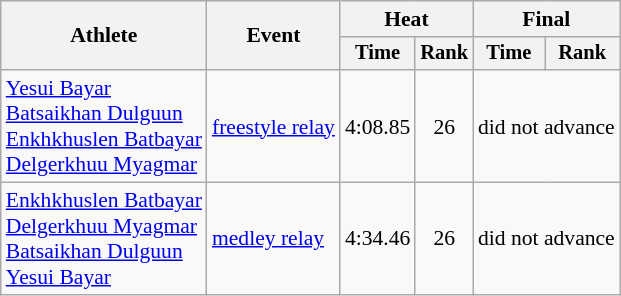<table class=wikitable style="font-size:90%">
<tr>
<th rowspan="2">Athlete</th>
<th rowspan="2">Event</th>
<th colspan="2">Heat</th>
<th colspan="2">Final</th>
</tr>
<tr style="font-size:95%">
<th>Time</th>
<th>Rank</th>
<th>Time</th>
<th>Rank</th>
</tr>
<tr align=center>
<td align=left><a href='#'>Yesui Bayar</a><br><a href='#'>Batsaikhan Dulguun</a><br><a href='#'>Enkhkhuslen Batbayar</a><br><a href='#'>Delgerkhuu Myagmar</a></td>
<td align=left><a href='#'> freestyle relay</a></td>
<td>4:08.85</td>
<td>26</td>
<td colspan=2>did not advance</td>
</tr>
<tr align=center>
<td align=left><a href='#'>Enkhkhuslen Batbayar</a><br><a href='#'>Delgerkhuu Myagmar</a><br><a href='#'>Batsaikhan Dulguun</a><br><a href='#'>Yesui Bayar</a></td>
<td align=left><a href='#'> medley relay</a></td>
<td>4:34.46</td>
<td>26</td>
<td colspan=2>did not advance</td>
</tr>
</table>
